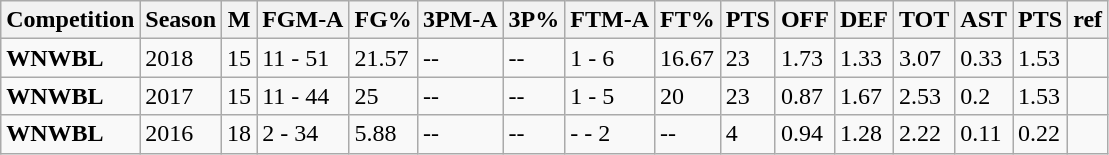<table class="wikitable sortable">
<tr>
<th>Competition</th>
<th>Season</th>
<th>M</th>
<th>FGM-A</th>
<th>FG%</th>
<th>3PM-A</th>
<th>3P%</th>
<th>FTM-A</th>
<th>FT%</th>
<th>PTS</th>
<th>OFF</th>
<th>DEF</th>
<th>TOT</th>
<th>AST</th>
<th>PTS</th>
<th>ref</th>
</tr>
<tr>
<td><strong>WNWBL</strong></td>
<td>2018</td>
<td>15</td>
<td>11 - 51</td>
<td>21.57</td>
<td>--</td>
<td>--</td>
<td>1 - 6</td>
<td>16.67</td>
<td>23</td>
<td>1.73</td>
<td>1.33</td>
<td>3.07</td>
<td>0.33</td>
<td>1.53</td>
<td></td>
</tr>
<tr>
<td><strong>WNWBL</strong></td>
<td>2017</td>
<td>15</td>
<td>11 - 44</td>
<td>25</td>
<td>--</td>
<td>--</td>
<td>1 - 5</td>
<td>20</td>
<td>23</td>
<td>0.87</td>
<td>1.67</td>
<td>2.53</td>
<td>0.2</td>
<td>1.53</td>
<td></td>
</tr>
<tr>
<td><strong>WNWBL</strong></td>
<td>2016</td>
<td>18</td>
<td>2 - 34</td>
<td>5.88</td>
<td>--</td>
<td>--</td>
<td>- - 2</td>
<td>--</td>
<td>4</td>
<td>0.94</td>
<td>1.28</td>
<td>2.22</td>
<td>0.11</td>
<td>0.22</td>
<td></td>
</tr>
</table>
